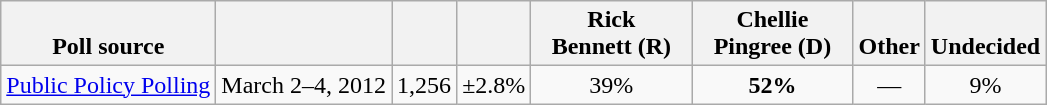<table class="wikitable" style="text-align:center">
<tr valign= bottom>
<th>Poll source</th>
<th></th>
<th></th>
<th></th>
<th style="width:100px;">Rick<br>Bennett (R)</th>
<th style="width:100px;">Chellie<br>Pingree (D)</th>
<th>Other</th>
<th>Undecided</th>
</tr>
<tr>
<td align=left><a href='#'>Public Policy Polling</a></td>
<td>March 2–4, 2012</td>
<td>1,256</td>
<td>±2.8%</td>
<td>39%</td>
<td><strong>52%</strong></td>
<td>—</td>
<td>9%</td>
</tr>
</table>
